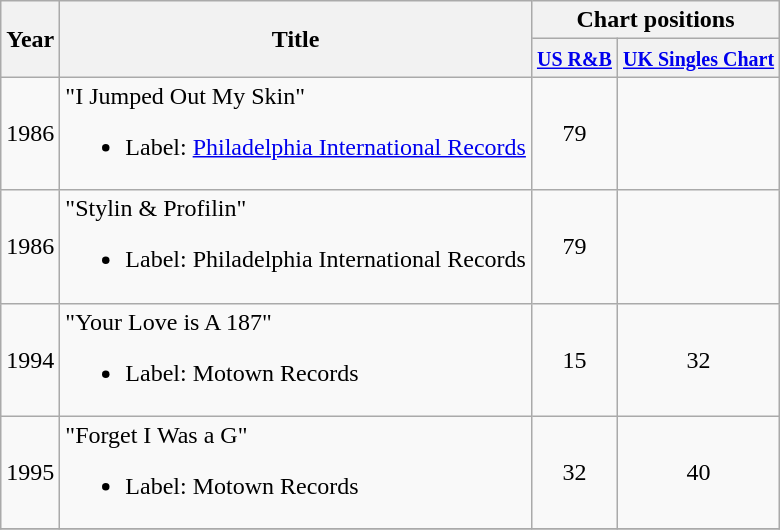<table class="wikitable">
<tr>
<th rowspan="2">Year</th>
<th rowspan="2">Title</th>
<th colspan="2">Chart positions</th>
</tr>
<tr>
<th><small><a href='#'>US R&B</a></small></th>
<th><small><a href='#'>UK Singles Chart</a></small></th>
</tr>
<tr>
<td>1986</td>
<td>"I Jumped Out My Skin"<br><ul><li>Label: <a href='#'>Philadelphia International Records</a></li></ul></td>
<td align="center">79</td>
<td align="center"></td>
</tr>
<tr>
<td>1986</td>
<td>"Stylin & Profilin"<br><ul><li>Label: Philadelphia International Records</li></ul></td>
<td align="center">79</td>
<td align="center"></td>
</tr>
<tr>
<td>1994</td>
<td>"Your Love is A 187"<br><ul><li>Label: Motown Records</li></ul></td>
<td align="center">15</td>
<td align="center">32</td>
</tr>
<tr>
<td>1995</td>
<td>"Forget I Was a G"<br><ul><li>Label: Motown Records</li></ul></td>
<td align="center">32</td>
<td align="center">40</td>
</tr>
<tr>
</tr>
</table>
